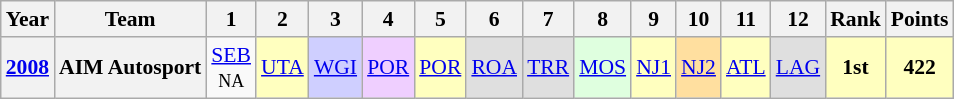<table class="wikitable" style="text-align:center; font-size:90%">
<tr>
<th>Year</th>
<th>Team</th>
<th>1</th>
<th>2</th>
<th>3</th>
<th>4</th>
<th>5</th>
<th>6</th>
<th>7</th>
<th>8</th>
<th>9</th>
<th>10</th>
<th>11</th>
<th>12</th>
<th>Rank</th>
<th>Points</th>
</tr>
<tr>
<th><a href='#'>2008</a></th>
<th>AIM Autosport</th>
<td><a href='#'>SEB</a><br><small>NA</small></td>
<td style="background:#FFFFBF;"><a href='#'>UTA</a><br></td>
<td style="background:#CFCFFF;"><a href='#'>WGI</a><br></td>
<td style="background:#EFCFFF;"><a href='#'>POR</a><br></td>
<td style="background:#FFFFBF;"><a href='#'>POR</a><br></td>
<td style="background:#DFDFDF;"><a href='#'>ROA</a><br></td>
<td style="background:#DFDFDF;"><a href='#'>TRR</a><br></td>
<td style="background:#DFFFDF;"><a href='#'>MOS</a><br></td>
<td style="background:#FFFFBF;"><a href='#'>NJ1</a><br></td>
<td style="background:#FFDF9F;"><a href='#'>NJ2</a><br></td>
<td style="background:#FFFFBF;"><a href='#'>ATL</a><br></td>
<td style="background:#DFDFDF;"><a href='#'>LAG</a><br></td>
<td style="background:#FFFFBF;"><strong>1st</strong></td>
<td style="background:#FFFFBF;"><strong>422</strong></td>
</tr>
</table>
